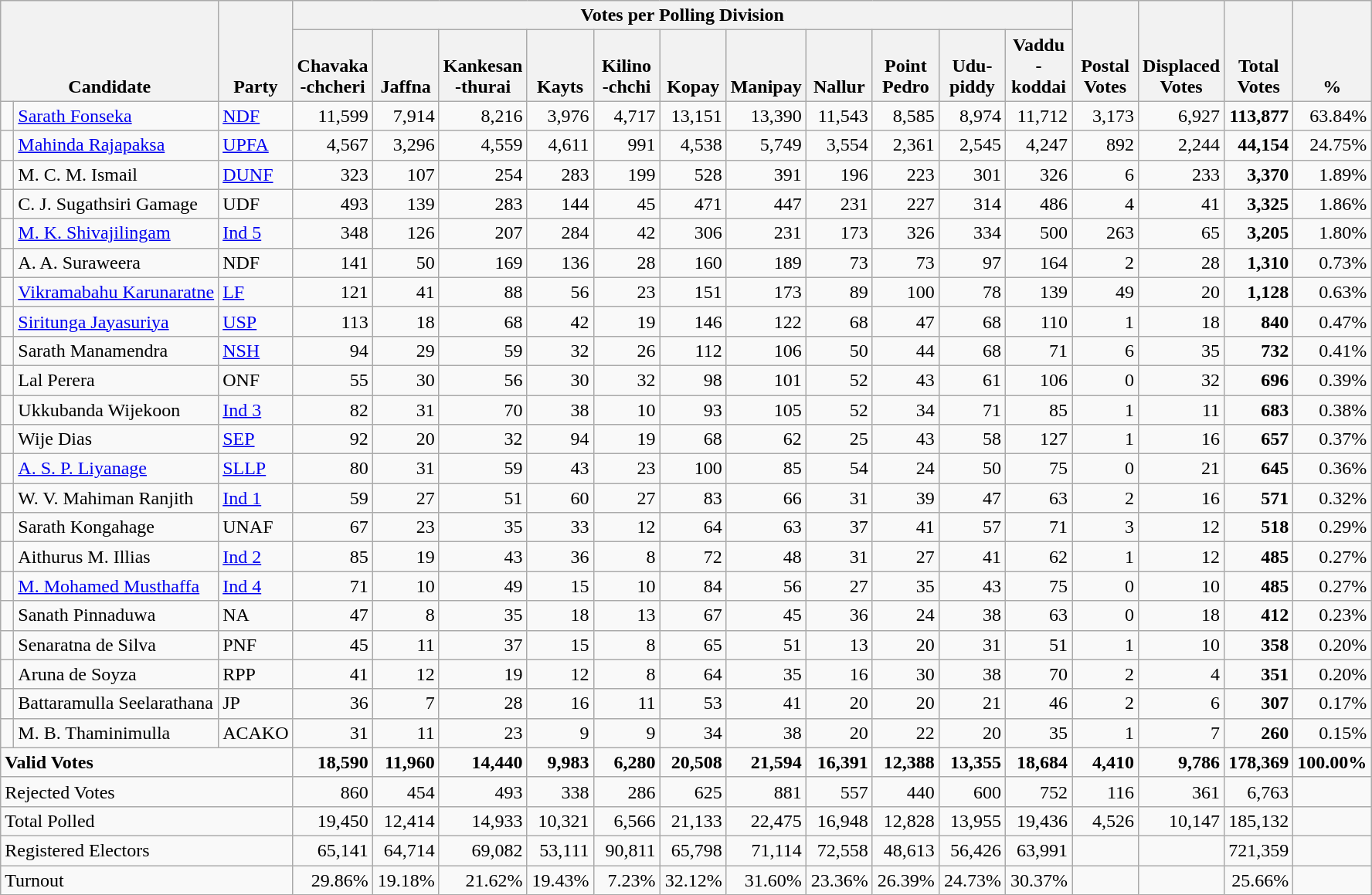<table class="wikitable" border="1" style="text-align:right;">
<tr>
<th align=left valign=bottom rowspan=2 colspan=2>Candidate</th>
<th align=left valign=bottom rowspan=2 width="40">Party</th>
<th colspan=11>Votes per Polling Division</th>
<th align=center valign=bottom rowspan=2 width="50">Postal<br>Votes</th>
<th align=center valign=bottom rowspan=2 width="50">Displaced<br>Votes</th>
<th align=center valign=bottom rowspan=2 width="50">Total Votes</th>
<th align=center valign=bottom rowspan=2 width="50">%</th>
</tr>
<tr>
<th align=center valign=bottom width="50">Chavaka<br>-chcheri</th>
<th align=center valign=bottom width="50">Jaffna</th>
<th align=center valign=bottom width="50">Kankesan<br>-thurai</th>
<th align=center valign=bottom width="50">Kayts</th>
<th align=center valign=bottom width="50">Kilino<br>-chchi</th>
<th align=center valign=bottom width="50">Kopay</th>
<th align=center valign=bottom width="50">Manipay</th>
<th align=center valign=bottom width="50">Nallur</th>
<th align=center valign=bottom width="50">Point<br>Pedro</th>
<th align=center valign=bottom width="50">Udu-<br>piddy</th>
<th align=center valign=bottom width="50">Vaddu<br>-koddai</th>
</tr>
<tr>
<td bgcolor=> </td>
<td align=left><a href='#'>Sarath Fonseka</a></td>
<td align=left><a href='#'>NDF</a></td>
<td>11,599</td>
<td>7,914</td>
<td>8,216</td>
<td>3,976</td>
<td>4,717</td>
<td>13,151</td>
<td>13,390</td>
<td>11,543</td>
<td>8,585</td>
<td>8,974</td>
<td>11,712</td>
<td>3,173</td>
<td>6,927</td>
<td><strong>113,877</strong></td>
<td>63.84%</td>
</tr>
<tr>
<td bgcolor=> </td>
<td align=left><a href='#'>Mahinda Rajapaksa</a></td>
<td align=left><a href='#'>UPFA</a></td>
<td>4,567</td>
<td>3,296</td>
<td>4,559</td>
<td>4,611</td>
<td>991</td>
<td>4,538</td>
<td>5,749</td>
<td>3,554</td>
<td>2,361</td>
<td>2,545</td>
<td>4,247</td>
<td>892</td>
<td>2,244</td>
<td><strong>44,154</strong></td>
<td>24.75%</td>
</tr>
<tr>
<td></td>
<td align=left>M. C. M. Ismail</td>
<td align=left><a href='#'>DUNF</a></td>
<td>323</td>
<td>107</td>
<td>254</td>
<td>283</td>
<td>199</td>
<td>528</td>
<td>391</td>
<td>196</td>
<td>223</td>
<td>301</td>
<td>326</td>
<td>6</td>
<td>233</td>
<td><strong>3,370</strong></td>
<td>1.89%</td>
</tr>
<tr>
<td></td>
<td align=left>C. J. Sugathsiri Gamage</td>
<td align=left>UDF</td>
<td>493</td>
<td>139</td>
<td>283</td>
<td>144</td>
<td>45</td>
<td>471</td>
<td>447</td>
<td>231</td>
<td>227</td>
<td>314</td>
<td>486</td>
<td>4</td>
<td>41</td>
<td><strong>3,325</strong></td>
<td>1.86%</td>
</tr>
<tr>
<td bgcolor=> </td>
<td align=left><a href='#'>M. K. Shivajilingam</a></td>
<td align=left><a href='#'>Ind 5</a></td>
<td>348</td>
<td>126</td>
<td>207</td>
<td>284</td>
<td>42</td>
<td>306</td>
<td>231</td>
<td>173</td>
<td>326</td>
<td>334</td>
<td>500</td>
<td>263</td>
<td>65</td>
<td><strong>3,205</strong></td>
<td>1.80%</td>
</tr>
<tr>
<td></td>
<td align=left>A. A. Suraweera</td>
<td align=left>NDF</td>
<td>141</td>
<td>50</td>
<td>169</td>
<td>136</td>
<td>28</td>
<td>160</td>
<td>189</td>
<td>73</td>
<td>73</td>
<td>97</td>
<td>164</td>
<td>2</td>
<td>28</td>
<td><strong>1,310</strong></td>
<td>0.73%</td>
</tr>
<tr>
<td bgcolor=> </td>
<td align=left><a href='#'>Vikramabahu Karunaratne</a></td>
<td align=left><a href='#'>LF</a></td>
<td>121</td>
<td>41</td>
<td>88</td>
<td>56</td>
<td>23</td>
<td>151</td>
<td>173</td>
<td>89</td>
<td>100</td>
<td>78</td>
<td>139</td>
<td>49</td>
<td>20</td>
<td><strong>1,128</strong></td>
<td>0.63%</td>
</tr>
<tr>
<td bgcolor=> </td>
<td align=left><a href='#'>Siritunga Jayasuriya</a></td>
<td align=left><a href='#'>USP</a></td>
<td>113</td>
<td>18</td>
<td>68</td>
<td>42</td>
<td>19</td>
<td>146</td>
<td>122</td>
<td>68</td>
<td>47</td>
<td>68</td>
<td>110</td>
<td>1</td>
<td>18</td>
<td><strong>840</strong></td>
<td>0.47%</td>
</tr>
<tr>
<td></td>
<td align=left>Sarath Manamendra</td>
<td align=left><a href='#'>NSH</a></td>
<td>94</td>
<td>29</td>
<td>59</td>
<td>32</td>
<td>26</td>
<td>112</td>
<td>106</td>
<td>50</td>
<td>44</td>
<td>68</td>
<td>71</td>
<td>6</td>
<td>35</td>
<td><strong>732</strong></td>
<td>0.41%</td>
</tr>
<tr>
<td></td>
<td align=left>Lal Perera</td>
<td align=left>ONF</td>
<td>55</td>
<td>30</td>
<td>56</td>
<td>30</td>
<td>32</td>
<td>98</td>
<td>101</td>
<td>52</td>
<td>43</td>
<td>61</td>
<td>106</td>
<td>0</td>
<td>32</td>
<td><strong>696</strong></td>
<td>0.39%</td>
</tr>
<tr>
<td bgcolor=> </td>
<td align=left>Ukkubanda Wijekoon</td>
<td align=left><a href='#'>Ind 3</a></td>
<td>82</td>
<td>31</td>
<td>70</td>
<td>38</td>
<td>10</td>
<td>93</td>
<td>105</td>
<td>52</td>
<td>34</td>
<td>71</td>
<td>85</td>
<td>1</td>
<td>11</td>
<td><strong>683</strong></td>
<td>0.38%</td>
</tr>
<tr>
<td></td>
<td align=left>Wije Dias</td>
<td align=left><a href='#'>SEP</a></td>
<td>92</td>
<td>20</td>
<td>32</td>
<td>94</td>
<td>19</td>
<td>68</td>
<td>62</td>
<td>25</td>
<td>43</td>
<td>58</td>
<td>127</td>
<td>1</td>
<td>16</td>
<td><strong>657</strong></td>
<td>0.37%</td>
</tr>
<tr>
<td></td>
<td align=left><a href='#'>A. S. P. Liyanage</a></td>
<td align=left><a href='#'>SLLP</a></td>
<td>80</td>
<td>31</td>
<td>59</td>
<td>43</td>
<td>23</td>
<td>100</td>
<td>85</td>
<td>54</td>
<td>24</td>
<td>50</td>
<td>75</td>
<td>0</td>
<td>21</td>
<td><strong>645</strong></td>
<td>0.36%</td>
</tr>
<tr>
<td bgcolor=> </td>
<td align=left>W. V. Mahiman Ranjith</td>
<td align=left><a href='#'>Ind 1</a></td>
<td>59</td>
<td>27</td>
<td>51</td>
<td>60</td>
<td>27</td>
<td>83</td>
<td>66</td>
<td>31</td>
<td>39</td>
<td>47</td>
<td>63</td>
<td>2</td>
<td>16</td>
<td><strong>571</strong></td>
<td>0.32%</td>
</tr>
<tr>
<td></td>
<td align=left>Sarath Kongahage</td>
<td align=left>UNAF</td>
<td>67</td>
<td>23</td>
<td>35</td>
<td>33</td>
<td>12</td>
<td>64</td>
<td>63</td>
<td>37</td>
<td>41</td>
<td>57</td>
<td>71</td>
<td>3</td>
<td>12</td>
<td><strong>518</strong></td>
<td>0.29%</td>
</tr>
<tr>
<td bgcolor=> </td>
<td align=left>Aithurus M. Illias</td>
<td align=left><a href='#'>Ind 2</a></td>
<td>85</td>
<td>19</td>
<td>43</td>
<td>36</td>
<td>8</td>
<td>72</td>
<td>48</td>
<td>31</td>
<td>27</td>
<td>41</td>
<td>62</td>
<td>1</td>
<td>12</td>
<td><strong>485</strong></td>
<td>0.27%</td>
</tr>
<tr>
<td bgcolor=> </td>
<td align=left><a href='#'>M. Mohamed Musthaffa</a></td>
<td align=left><a href='#'>Ind 4</a></td>
<td>71</td>
<td>10</td>
<td>49</td>
<td>15</td>
<td>10</td>
<td>84</td>
<td>56</td>
<td>27</td>
<td>35</td>
<td>43</td>
<td>75</td>
<td>0</td>
<td>10</td>
<td><strong>485</strong></td>
<td>0.27%</td>
</tr>
<tr>
<td></td>
<td align=left>Sanath Pinnaduwa</td>
<td align=left>NA</td>
<td>47</td>
<td>8</td>
<td>35</td>
<td>18</td>
<td>13</td>
<td>67</td>
<td>45</td>
<td>36</td>
<td>24</td>
<td>38</td>
<td>63</td>
<td>0</td>
<td>18</td>
<td><strong>412</strong></td>
<td>0.23%</td>
</tr>
<tr>
<td></td>
<td align=left>Senaratna de Silva</td>
<td align=left>PNF</td>
<td>45</td>
<td>11</td>
<td>37</td>
<td>15</td>
<td>8</td>
<td>65</td>
<td>51</td>
<td>13</td>
<td>20</td>
<td>31</td>
<td>51</td>
<td>1</td>
<td>10</td>
<td><strong>358</strong></td>
<td>0.20%</td>
</tr>
<tr>
<td></td>
<td align=left>Aruna de Soyza</td>
<td align=left>RPP</td>
<td>41</td>
<td>12</td>
<td>19</td>
<td>12</td>
<td>8</td>
<td>64</td>
<td>35</td>
<td>16</td>
<td>30</td>
<td>38</td>
<td>70</td>
<td>2</td>
<td>4</td>
<td><strong>351</strong></td>
<td>0.20%</td>
</tr>
<tr>
<td></td>
<td align=left>Battaramulla Seelarathana</td>
<td align=left>JP</td>
<td>36</td>
<td>7</td>
<td>28</td>
<td>16</td>
<td>11</td>
<td>53</td>
<td>41</td>
<td>20</td>
<td>20</td>
<td>21</td>
<td>46</td>
<td>2</td>
<td>6</td>
<td><strong>307</strong></td>
<td>0.17%</td>
</tr>
<tr>
<td></td>
<td align=left>M. B. Thaminimulla</td>
<td align=left>ACAKO</td>
<td>31</td>
<td>11</td>
<td>23</td>
<td>9</td>
<td>9</td>
<td>34</td>
<td>38</td>
<td>20</td>
<td>22</td>
<td>20</td>
<td>35</td>
<td>1</td>
<td>7</td>
<td><strong>260</strong></td>
<td>0.15%</td>
</tr>
<tr>
<td align=left colspan=3><strong>Valid Votes</strong></td>
<td><strong>18,590</strong></td>
<td><strong>11,960</strong></td>
<td><strong>14,440</strong></td>
<td><strong>9,983</strong></td>
<td><strong>6,280</strong></td>
<td><strong>20,508</strong></td>
<td><strong>21,594</strong></td>
<td><strong>16,391</strong></td>
<td><strong>12,388</strong></td>
<td><strong>13,355</strong></td>
<td><strong>18,684</strong></td>
<td><strong>4,410</strong></td>
<td><strong>9,786</strong></td>
<td><strong>178,369</strong></td>
<td><strong>100.00%</strong></td>
</tr>
<tr>
<td align=left colspan=3>Rejected Votes</td>
<td>860</td>
<td>454</td>
<td>493</td>
<td>338</td>
<td>286</td>
<td>625</td>
<td>881</td>
<td>557</td>
<td>440</td>
<td>600</td>
<td>752</td>
<td>116</td>
<td>361</td>
<td>6,763</td>
<td></td>
</tr>
<tr>
<td align=left colspan=3>Total Polled</td>
<td>19,450</td>
<td>12,414</td>
<td>14,933</td>
<td>10,321</td>
<td>6,566</td>
<td>21,133</td>
<td>22,475</td>
<td>16,948</td>
<td>12,828</td>
<td>13,955</td>
<td>19,436</td>
<td>4,526</td>
<td>10,147</td>
<td>185,132</td>
<td></td>
</tr>
<tr>
<td align=left colspan=3>Registered Electors</td>
<td>65,141</td>
<td>64,714</td>
<td>69,082</td>
<td>53,111</td>
<td>90,811</td>
<td>65,798</td>
<td>71,114</td>
<td>72,558</td>
<td>48,613</td>
<td>56,426</td>
<td>63,991</td>
<td></td>
<td></td>
<td>721,359</td>
<td></td>
</tr>
<tr>
<td align=left colspan=3>Turnout</td>
<td>29.86%</td>
<td>19.18%</td>
<td>21.62%</td>
<td>19.43%</td>
<td>7.23%</td>
<td>32.12%</td>
<td>31.60%</td>
<td>23.36%</td>
<td>26.39%</td>
<td>24.73%</td>
<td>30.37%</td>
<td></td>
<td></td>
<td>25.66%</td>
</tr>
</table>
